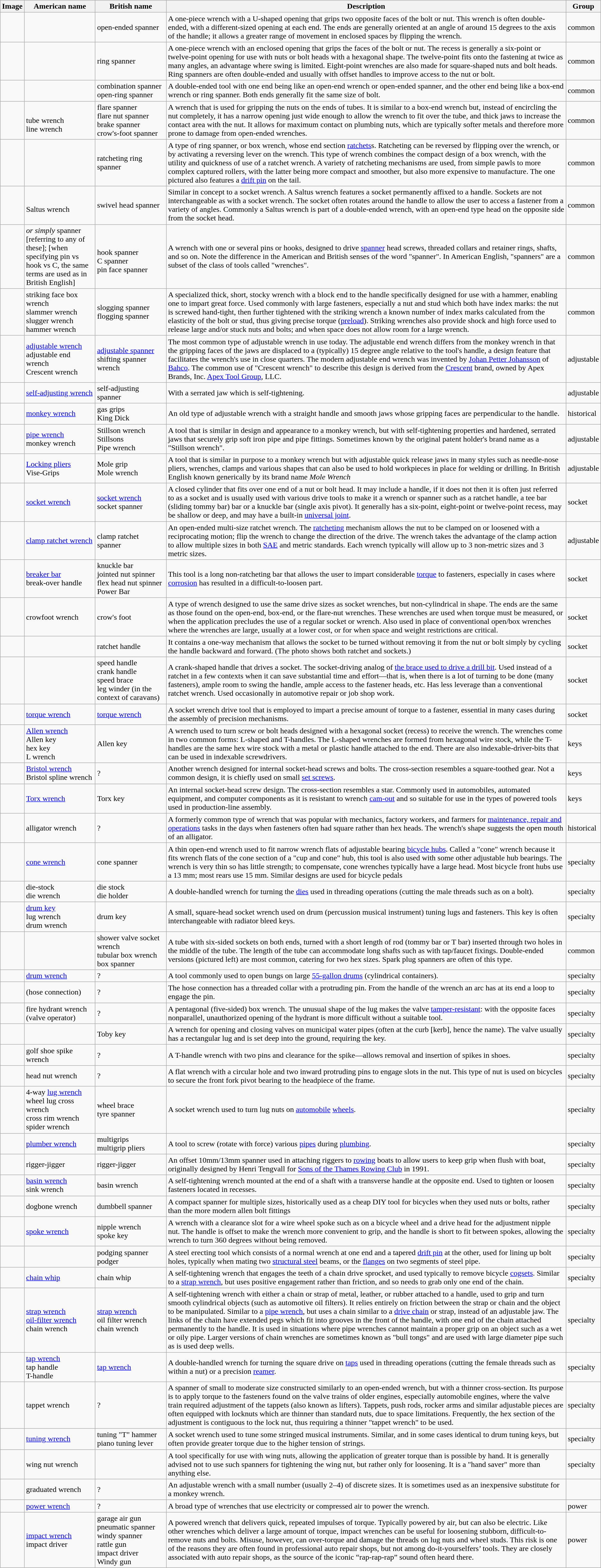<table class="wikitable sortable">
<tr>
<th class="unsortable">Image</th>
<th style="width: 140px">American name</th>
<th style="width: 140px">British name</th>
<th class="unsortable">Description</th>
<th>Group</th>
</tr>
<tr>
<td></td>
<td></td>
<td>open-ended spanner</td>
<td>A one-piece wrench with a U-shaped opening that grips two opposite faces of the bolt or nut. This wrench is often double-ended, with a different-sized opening at each end. The ends are generally oriented at an angle of around 15 degrees to the axis of the handle; it allows a greater range of movement in enclosed spaces by flipping the wrench.</td>
<td>common</td>
</tr>
<tr>
<td></td>
<td></td>
<td>ring spanner</td>
<td>A one-piece wrench with an enclosed opening that grips the faces of the bolt or nut. The recess is generally a six-point or twelve-point opening for use with nuts or bolt heads with a hexagonal shape. The twelve-point fits onto the fastening at twice as many angles, an advantage where swing is limited. Eight-point wrenches are also made for square-shaped nuts and bolt heads. Ring spanners are often double-ended and usually with offset handles to improve access to the nut or bolt.</td>
<td>common</td>
</tr>
<tr>
<td></td>
<td></td>
<td>combination spanner<br>open-ring spanner</td>
<td>A double-ended tool with one end being like an open-end wrench or open-ended spanner, and the other end being like a box-end wrench or ring spanner. Both ends generally fit the same size of bolt.</td>
<td>common</td>
</tr>
<tr>
<td></td>
<td><br>tube wrench<br>line wrench</td>
<td>flare spanner<br>flare nut spanner<br>brake spanner<br>crow's-foot spanner</td>
<td>A wrench that is used for gripping the nuts on the ends of tubes. It is similar to a box-end wrench but, instead of encircling the nut completely, it has a narrow opening just wide enough to allow the wrench to fit over the tube, and thick jaws to increase the contact area with the nut. It allows for maximum contact on plumbing nuts, which are typically softer metals and therefore more prone to damage from open-ended wrenches.</td>
<td>common</td>
</tr>
<tr>
<td></td>
<td></td>
<td>ratcheting ring spanner</td>
<td>A type of ring spanner, or box wrench, whose end section <a href='#'>ratchets</a>s.  Ratcheting can be reversed by flipping over the wrench, or by activating a reversing lever on the wrench.  This type of wrench combines the compact design of a box wrench, with the utility and quickness of use of a ratchet wrench. A variety of ratcheting mechanisms are used, from simple pawls to more complex captured rollers, with the latter being more compact and smoother, but also more expensive to manufacture. The one pictured also features a <a href='#'>drift pin</a> on the tail.</td>
<td>common</td>
</tr>
<tr>
<td></td>
<td><br>Saltus wrench</td>
<td>swivel head spanner</td>
<td>Similar in concept to a socket wrench. A Saltus wrench features a socket permanently affixed to a handle.  Sockets are not interchangeable as with a socket wrench. The socket often rotates around the handle to allow the user to access a fastener from a variety of angles. Commonly a Saltus wrench is part of a double-ended wrench, with an open-end type head on the opposite side from the socket head.</td>
<td>common</td>
</tr>
<tr>
<td></td>
<td> <em>or simply</em> spanner [referring to any of these]; [when specifying pin vs hook vs C, the same terms are used as in British English]</td>
<td> <br> hook spanner <br> C spanner <br> pin face spanner</td>
<td>A wrench with one or several pins or hooks, designed to drive <a href='#'>spanner</a> head screws, threaded collars and retainer rings, shafts, and so on. Note the difference in the American and British senses of the word "spanner". In American English, "spanners" are a subset of the class of tools called "wrenches".</td>
<td>common</td>
</tr>
<tr>
<td></td>
<td>striking face box wrench<br>slammer wrench<br>slugger wrench<br>hammer wrench</td>
<td>slogging spanner<br>flogging spanner</td>
<td>A specialized thick, short, stocky wrench with a block end to the handle specifically designed for use with a hammer, enabling one to impart great force.  Used commonly with large fasteners, especially a nut and stud which both have index marks: the nut is screwed hand-tight, then further tightened with the striking wrench a known number of index marks calculated from the elasticity of the bolt or stud, thus giving precise torque (<a href='#'>preload</a>).  Striking wrenches also provide shock and high force used to release large and/or stuck nuts and bolts; and when space does not allow room for a large wrench.</td>
<td>common</td>
</tr>
<tr>
<td></td>
<td><a href='#'>adjustable wrench</a><br>adjustable end wrench<br> Crescent wrench</td>
<td><a href='#'>adjustable spanner</a><br>shifting spanner<br>wrench</td>
<td>The most common type of adjustable wrench in use today.  The adjustable end wrench differs from the monkey wrench in that the gripping faces of the jaws are displaced to a (typically) 15 degree angle relative to the tool's handle, a design feature that facilitates the wrench's use in close quarters.  The modern adjustable end wrench was invented by <a href='#'>Johan Petter Johansson</a> of <a href='#'>Bahco</a>. The common use of "Crescent wrench" to describe this design is derived from the <a href='#'>Crescent</a> brand, owned by Apex Brands, Inc. <a href='#'>Apex Tool Group</a>, LLC.</td>
<td>adjustable</td>
</tr>
<tr>
<td></td>
<td><a href='#'>self-adjusting wrench</a></td>
<td>self-adjusting spanner</td>
<td>With a serrated jaw which is self-tightening.</td>
<td>adjustable</td>
</tr>
<tr>
<td></td>
<td><a href='#'>monkey wrench</a></td>
<td>gas grips<br>King Dick</td>
<td>An old type of adjustable wrench with a straight handle and smooth jaws whose gripping faces are perpendicular to the handle.</td>
<td>historical</td>
</tr>
<tr>
<td></td>
<td><a href='#'>pipe wrench</a><br>monkey wrench</td>
<td>Stillson wrench<br>Stillsons<br>Pipe wrench</td>
<td>A tool that is similar in design and appearance to a monkey wrench, but with self-tightening properties and hardened, serrated jaws that securely grip soft iron pipe and pipe fittings. Sometimes known by the original patent holder's brand name as a "Stillson wrench".</td>
<td>adjustable</td>
</tr>
<tr>
<td></td>
<td><a href='#'>Locking pliers</a><br>Vise-Grips</td>
<td>Mole grip<br>Mole wrench<br></td>
<td>A tool that is similar in purpose to a monkey wrench but with adjustable quick release jaws in many styles such as needle-nose pliers, wrenches, clamps and various shapes that can also be used to hold workpieces in place for welding or drilling. In British English known generically by its brand name <em>Mole Wrench</em></td>
<td>adjustable</td>
</tr>
<tr>
<td></td>
<td><a href='#'>socket wrench</a></td>
<td><a href='#'>socket wrench</a><br>socket spanner</td>
<td>A closed cylinder that fits over one end of a nut or bolt head.  It may include a handle, if it does not then it is often just referred to as a socket and is usually used with various drive tools to make it a wrench or spanner such as a ratchet handle, a tee bar (sliding tommy bar) bar or a knuckle bar (single axis pivot). It generally has a six-point, eight-point or twelve-point recess, may be shallow or deep, and may have a built-in <a href='#'>universal joint</a>.</td>
<td>socket</td>
</tr>
<tr>
<td></td>
<td><a href='#'>clamp ratchet wrench</a></td>
<td>clamp ratchet spanner</td>
<td>An open-ended multi-size ratchet wrench. The <a href='#'>ratcheting</a> mechanism allows the nut to be clamped on or loosened with a reciprocating motion; flip the wrench to change the direction of the drive. The wrench takes the advantage of the clamp action to allow multiple sizes in both <a href='#'>SAE</a> and metric standards. Each wrench typically will allow up to 3 non-metric sizes and 3 metric sizes.</td>
<td>adjustable</td>
</tr>
<tr>
<td></td>
<td><a href='#'>breaker bar</a><br>break-over handle</td>
<td>knuckle bar<br>jointed nut spinner<br>flex head nut spinner<br>Power Bar</td>
<td>This tool is a long non-ratcheting bar that allows the user to impart considerable <a href='#'>torque</a> to fasteners, especially in cases where <a href='#'>corrosion</a> has resulted in a difficult-to-loosen part.</td>
<td>socket</td>
</tr>
<tr>
<td></td>
<td>crowfoot wrench<br></td>
<td>crow's foot</td>
<td>A type of wrench designed to use the same drive sizes as socket wrenches, but non-cylindrical in shape. The ends are the same as those found on the open-end, box-end, or the flare-nut wrenches. These wrenches are used when torque must be measured, or when the application precludes the use of a regular socket or wrench. Also used in place of conventional open/box wrenches where the wrenches are large, usually at a lower cost, or for when space and weight restrictions are critical.</td>
<td>socket</td>
</tr>
<tr>
<td></td>
<td></td>
<td>ratchet handle</td>
<td>It contains a one-way mechanism that allows the socket to be turned without removing it from the nut or bolt simply by cycling the handle backward and forward. (The photo shows both ratchet and sockets.)</td>
<td>socket</td>
</tr>
<tr>
<td></td>
<td><br></td>
<td>speed handle<br>crank handle<br>speed brace<br>leg winder (in the context of caravans)</td>
<td>A crank-shaped handle that drives a socket. The socket-driving analog of <a href='#'>the brace used to drive a drill bit</a>. Used instead of a ratchet in a few contexts when it can save substantial time and effort—that is, when there is a lot of turning to be done (many fasteners), ample room to swing the handle, ample access to the fastener heads, etc.  Has less leverage than a conventional ratchet wrench. Used occasionally in automotive repair or job shop work.</td>
<td>socket</td>
</tr>
<tr>
<td></td>
<td><a href='#'>torque wrench</a></td>
<td><a href='#'>torque wrench</a></td>
<td>A socket wrench drive tool that is employed to impart a precise amount of torque to a fastener, essential in many cases during the assembly of precision mechanisms.</td>
<td>socket</td>
</tr>
<tr>
<td></td>
<td><a href='#'>Allen wrench</a><br>Allen key<br>hex key<br>L wrench</td>
<td>Allen key</td>
<td>A wrench used to turn screw or bolt heads designed with a hexagonal socket (recess) to receive the wrench. The wrenches come in two common forms: L-shaped and T-handles. The L-shaped wrenches are formed from hexagonal wire stock, while the T-handles are the same hex wire stock with a metal or plastic handle attached to the end. There are also indexable-driver-bits that can be used in indexable screwdrivers.</td>
<td>keys</td>
</tr>
<tr>
<td></td>
<td><a href='#'>Bristol wrench</a><br>Bristol spline wrench</td>
<td>?</td>
<td>Another wrench designed for internal socket-head screws and bolts. The cross-section resembles a square-toothed gear. Not a common design, it is chiefly used on small <a href='#'>set screws</a>.</td>
<td>keys</td>
</tr>
<tr>
<td></td>
<td><a href='#'>Torx wrench</a></td>
<td>Torx key</td>
<td>An internal socket-head screw design. The cross-section resembles a star. Commonly used in automobiles, automated equipment, and computer components as it is resistant to wrench <a href='#'>cam-out</a> and so suitable for use in the types of powered tools used in production-line assembly.</td>
<td>keys</td>
</tr>
<tr>
<td></td>
<td>alligator wrench</td>
<td>?</td>
<td>A formerly common type of wrench that was popular with mechanics, factory workers, and farmers for <a href='#'>maintenance, repair and operations</a> tasks in the days when fasteners often had square rather than hex heads. The wrench's shape suggests the open mouth of an alligator.</td>
<td>historical</td>
</tr>
<tr>
<td></td>
<td><a href='#'>cone wrench</a></td>
<td>cone spanner</td>
<td>A thin open-end wrench used to fit narrow wrench flats of adjustable bearing <a href='#'>bicycle hubs</a>.  Called a "cone" wrench because it fits wrench flats of the cone section of a "cup and cone" hub, this tool is also used with some other adjustable hub bearings.  The wrench is very thin so has little strength; to compensate, cone wrenches typically have a large head.  Most bicycle front hubs use a 13 mm; most rears use 15 mm. Similar designs are used for bicycle pedals</td>
<td>specialty</td>
</tr>
<tr>
<td></td>
<td>die-stock<br>die wrench</td>
<td>die stock<br>die holder</td>
<td>A double-handled wrench for turning the <a href='#'>dies</a> used in threading operations (cutting the male threads such as on a bolt).</td>
<td>specialty</td>
</tr>
<tr>
<td></td>
<td><a href='#'>drum key</a> <br> lug wrench <br> drum wrench</td>
<td>drum key</td>
<td>A small, square-head socket wrench used on drum (percussion musical instrument) tuning lugs and fasteners. This key is often interchangeable with radiator bleed keys.</td>
<td>specialty</td>
</tr>
<tr>
<td></td>
<td></td>
<td>shower valve socket wrench<br>tubular box wrench<br>box spanner <br></td>
<td>A tube with six-sided sockets on both ends, turned with a short length of rod (tommy bar or T bar) inserted through two holes in the middle of the tube. The length of the tube can accommodate long shafts such as with tap/faucet fixings. Double-ended versions (pictured left) are most common, catering for two hex sizes. Spark plug spanners are often of this type.</td>
<td>common</td>
</tr>
<tr>
<td></td>
<td><a href='#'>drum wrench</a> <br> </td>
<td>?</td>
<td>A tool commonly used to open bungs on large <a href='#'>55-gallon drums</a> (cylindrical containers).</td>
<td>specialty</td>
</tr>
<tr>
<td></td>
<td> (hose connection)</td>
<td>?</td>
<td>The hose connection has a threaded collar with a protruding pin. From the handle of the wrench an arc has at its end a loop to engage the pin.</td>
<td>specialty</td>
</tr>
<tr>
<td></td>
<td>fire hydrant wrench (valve operator)</td>
<td>?</td>
<td>A pentagonal (five-sided) box wrench. The unusual shape of the lug makes the valve <a href='#'>tamper-resistant</a>: with the opposite faces nonparallel, unauthorized opening of the hydrant is more difficult without a suitable tool.</td>
<td>specialty</td>
</tr>
<tr>
<td></td>
<td></td>
<td>Toby key</td>
<td>A wrench for opening and closing valves on municipal water pipes (often at the curb [kerb], hence the name). The valve usually has a rectangular lug and is set deep into the ground, requiring the key.</td>
<td>specialty</td>
</tr>
<tr>
<td></td>
<td>golf shoe spike wrench</td>
<td>?</td>
<td>A T-handle wrench with two pins and clearance for the spike—allows removal and insertion of spikes in shoes.</td>
<td>specialty</td>
</tr>
<tr>
<td></td>
<td>head nut wrench</td>
<td>?</td>
<td>A flat wrench with a circular hole and two inward protruding pins to engage slots in the nut. This type of nut is used on bicycles to secure the front fork pivot bearing to the headpiece of the frame.</td>
<td>specialty</td>
</tr>
<tr>
<td></td>
<td>4-way <a href='#'>lug wrench</a> <br> wheel lug cross wrench <br> cross rim wrench <br> spider wrench</td>
<td>wheel brace <br> tyre spanner</td>
<td>A socket wrench used to turn lug nuts on <a href='#'>automobile</a> <a href='#'>wheels</a>.</td>
<td>specialty</td>
</tr>
<tr>
<td></td>
<td><a href='#'>plumber wrench</a></td>
<td>multigrips <br> multigrip pliers</td>
<td>A tool to screw (rotate with force) various <a href='#'>pipes</a> during <a href='#'>plumbing</a>.</td>
<td>specialty</td>
</tr>
<tr>
<td></td>
<td>rigger-jigger</td>
<td>rigger-jigger</td>
<td>An offset 10mm/13mm spanner used in attaching riggers to <a href='#'>rowing</a> boats to allow users to keep grip when flush with boat, originally designed by Henri Tengvall for <a href='#'>Sons of the Thames Rowing Club</a> in 1991.</td>
<td>specialty</td>
</tr>
<tr>
<td></td>
<td><a href='#'>basin wrench</a><br>sink wrench</td>
<td>basin wrench</td>
<td>A self-tightening wrench mounted at the end of a shaft with a transverse handle at the opposite end. Used to tighten or loosen fasteners located in recesses.</td>
<td>specialty</td>
</tr>
<tr>
<td></td>
<td>dogbone wrench</td>
<td>dumbbell spanner</td>
<td>A compact spanner for multiple sizes, historically used as a cheap DIY tool for bicycles when they used nuts or bolts, rather than the more modern allen bolt fittings</td>
<td>specialty</td>
</tr>
<tr>
<td></td>
<td><a href='#'>spoke wrench</a></td>
<td>nipple wrench <br> spoke key</td>
<td>A wrench with a clearance slot for a wire wheel spoke such as on a bicycle wheel and a drive head for the adjustment nipple nut.  The handle is offset to make the wrench more convenient to grip, and the handle is short to fit between spokes, allowing the wrench to turn 360 degrees without being removed.</td>
<td>specialty</td>
</tr>
<tr>
<td></td>
<td></td>
<td>podging spanner<br>podger</td>
<td>A steel erecting tool which consists of a normal wrench at one end and a  tapered <a href='#'>drift pin</a> at the other, used for lining up bolt holes, typically when mating two <a href='#'>structural steel</a> beams, or the <a href='#'>flanges</a> on two segments of steel pipe.</td>
<td>specialty</td>
</tr>
<tr>
<td></td>
<td><a href='#'>chain whip</a></td>
<td>chain whip</td>
<td>A self-tightening wrench that engages the teeth of a chain drive sprocket, and used typically to remove bicycle <a href='#'>cogsets</a>.  Similar to a <a href='#'>strap wrench</a>, but uses positive engagement rather than friction, and so needs to grab only one end of the chain.</td>
<td>specialty</td>
</tr>
<tr>
<td><br></td>
<td><a href='#'>strap wrench</a><br><a href='#'>oil-filter wrench</a><br>chain wrench</td>
<td><a href='#'>strap wrench</a><br>oil filter wrench <br> chain wrench</td>
<td>A self-tightening wrench with either a chain or strap of metal, leather, or rubber attached to a handle, used to grip and turn smooth cylindrical objects (such as automotive oil filters). It relies entirely on friction between the strap or chain and the object to be manipulated.  Similar to a <a href='#'>pipe wrench</a>, but uses a chain similar to a <a href='#'>drive chain</a> or strap, instead of an adjustable jaw. The links of the chain have extended pegs which fit into grooves in the front of the handle, with one end of the chain attached permanently to the handle. It is used in situations where pipe wrenches cannot maintain a proper grip on an object such as a wet or oily pipe.  Larger versions of chain wrenches are sometimes known as "bull tongs" and are used with large diameter pipe such as is used deep wells.</td>
<td>specialty</td>
</tr>
<tr>
<td></td>
<td><a href='#'>tap wrench</a><br>tap handle<br>T-handle</td>
<td><a href='#'>tap wrench</a></td>
<td>A double-handled wrench for turning the square drive on <a href='#'>taps</a> used in threading operations (cutting the female threads such as within a nut) or a precision <a href='#'>reamer</a>.</td>
<td>specialty</td>
</tr>
<tr>
<td></td>
<td>tappet wrench</td>
<td>?</td>
<td>A spanner of small to moderate size constructed similarly to an open-ended wrench, but with a thinner cross-section.  Its purpose is to apply torque to the fasteners found on the valve trains of older engines, especially automobile engines, where the valve train required adjustment of the tappets (also known as lifters).  Tappets, push rods, rocker arms and similar adjustable pieces are often equipped with locknuts which are thinner than standard nuts, due to space limitations.  Frequently, the hex section of the adjustment is contiguous to the lock nut, thus requiring a thinner "tappet wrench" to be used.</td>
<td>specialty</td>
</tr>
<tr>
<td></td>
<td><a href='#'>tuning wrench</a></td>
<td>tuning "T" hammer <br> piano tuning lever</td>
<td>A socket wrench used to tune some stringed musical instruments. Similar, and in some cases identical to drum tuning keys, but often provide greater torque due to the higher tension of strings.</td>
<td>specialty</td>
</tr>
<tr>
<td></td>
<td>wing nut wrench</td>
<td></td>
<td>A tool specifically for use with wing nuts, allowing the application of greater torque than is possible by hand.  It is generally advised not to use such spanners for tightening the wing nut, but rather only for loosening. It is a "hand saver" more than anything else.</td>
<td>specialty</td>
</tr>
<tr>
<td></td>
<td>graduated wrench</td>
<td>?</td>
<td>An adjustable wrench with a small number (usually 2–4) of discrete sizes. It is sometimes used as an inexpensive substitute for a monkey wrench.</td>
<td></td>
</tr>
<tr>
<td></td>
<td><a href='#'>power wrench</a></td>
<td>?</td>
<td>A broad type of wrenches that use electricity or compressed air to power the wrench.</td>
<td>power</td>
</tr>
<tr>
<td></td>
<td><a href='#'>impact wrench</a> <br> impact driver</td>
<td>garage air gun<br>pneumatic spanner<br>windy spanner<br>rattle gun<br>impact driver<br>Windy gun</td>
<td>A powered wrench that delivers quick, repeated impulses of torque.  Typically powered by air, but can also be electric.  Like other wrenches which deliver a large amount of torque, impact wrenches can be useful for loosening stubborn, difficult-to-remove nuts and bolts. Misuse, however, can over-torque and damage the threads on lug nuts and wheel studs. This risk is one of the reasons they are often found in professional auto repair shops, but not among do-it-yourselfers’ tools. They are closely associated with auto repair shops, as the source of the iconic “rap-rap-rap” sound often heard there.</td>
<td>power</td>
</tr>
</table>
